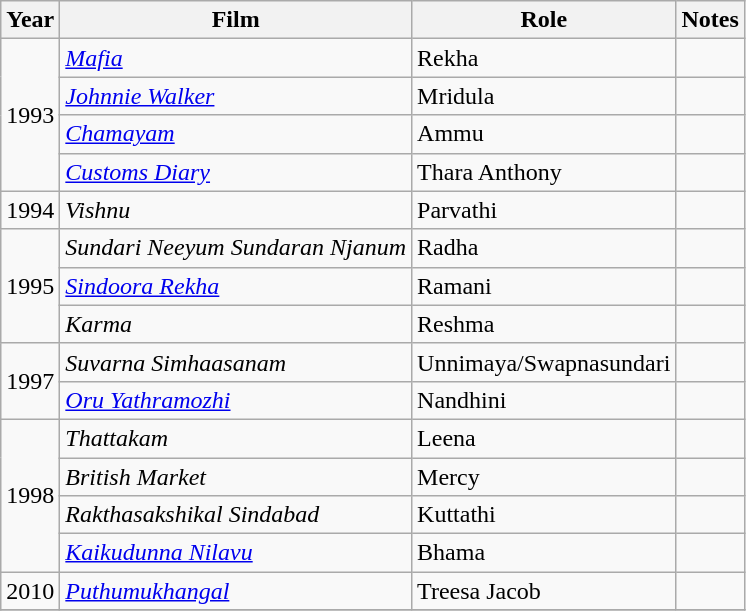<table class="wikitable sortable">
<tr>
<th>Year</th>
<th>Film</th>
<th>Role</th>
<th class=unsortable>Notes</th>
</tr>
<tr>
<td rowspan="4">1993</td>
<td><em><a href='#'>Mafia</a></em></td>
<td>Rekha</td>
<td></td>
</tr>
<tr>
<td><em><a href='#'>Johnnie Walker</a></em></td>
<td>Mridula</td>
<td></td>
</tr>
<tr>
<td><em><a href='#'>Chamayam</a></em></td>
<td>Ammu</td>
<td></td>
</tr>
<tr>
<td><em><a href='#'>Customs Diary</a></em></td>
<td>Thara Anthony</td>
<td></td>
</tr>
<tr>
<td>1994</td>
<td><em>Vishnu</em></td>
<td>Parvathi</td>
<td></td>
</tr>
<tr>
<td rowspan="3">1995</td>
<td><em>Sundari Neeyum Sundaran Njanum</em></td>
<td>Radha</td>
<td></td>
</tr>
<tr>
<td><em><a href='#'>Sindoora Rekha</a></em></td>
<td>Ramani</td>
<td></td>
</tr>
<tr>
<td><em>Karma</em></td>
<td>Reshma</td>
<td></td>
</tr>
<tr>
<td rowspan="2">1997</td>
<td><em>Suvarna Simhaasanam</em></td>
<td>Unnimaya/Swapnasundari</td>
<td></td>
</tr>
<tr>
<td><em><a href='#'>Oru Yathramozhi</a></em></td>
<td>Nandhini</td>
<td></td>
</tr>
<tr>
<td rowspan="4">1998</td>
<td><em>Thattakam</em></td>
<td>Leena</td>
<td></td>
</tr>
<tr>
<td><em>British Market</em></td>
<td>Mercy</td>
<td></td>
</tr>
<tr>
<td><em>Rakthasakshikal Sindabad</em></td>
<td>Kuttathi</td>
<td></td>
</tr>
<tr>
<td><em><a href='#'>Kaikudunna Nilavu</a></em></td>
<td>Bhama</td>
<td></td>
</tr>
<tr>
<td>2010</td>
<td><em><a href='#'>Puthumukhangal</a></em></td>
<td>Treesa Jacob</td>
<td></td>
</tr>
<tr>
</tr>
</table>
